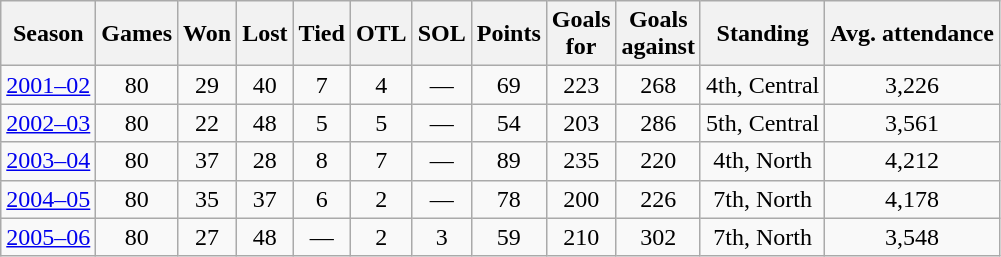<table class="wikitable" style="text-align:center">
<tr>
<th>Season</th>
<th>Games</th>
<th>Won</th>
<th>Lost</th>
<th>Tied</th>
<th>OTL</th>
<th>SOL</th>
<th>Points</th>
<th>Goals<br>for</th>
<th>Goals<br>against</th>
<th>Standing</th>
<th>Avg. attendance</th>
</tr>
<tr>
<td><a href='#'>2001–02</a></td>
<td>80</td>
<td>29</td>
<td>40</td>
<td>7</td>
<td>4</td>
<td>—</td>
<td>69</td>
<td>223</td>
<td>268</td>
<td>4th, Central</td>
<td>3,226</td>
</tr>
<tr>
<td><a href='#'>2002–03</a></td>
<td>80</td>
<td>22</td>
<td>48</td>
<td>5</td>
<td>5</td>
<td>—</td>
<td>54</td>
<td>203</td>
<td>286</td>
<td>5th, Central</td>
<td>3,561</td>
</tr>
<tr>
<td><a href='#'>2003–04</a></td>
<td>80</td>
<td>37</td>
<td>28</td>
<td>8</td>
<td>7</td>
<td>—</td>
<td>89</td>
<td>235</td>
<td>220</td>
<td>4th, North</td>
<td>4,212</td>
</tr>
<tr>
<td><a href='#'>2004–05</a></td>
<td>80</td>
<td>35</td>
<td>37</td>
<td>6</td>
<td>2</td>
<td>—</td>
<td>78</td>
<td>200</td>
<td>226</td>
<td>7th, North</td>
<td>4,178</td>
</tr>
<tr>
<td><a href='#'>2005–06</a></td>
<td>80</td>
<td>27</td>
<td>48</td>
<td>—</td>
<td>2</td>
<td>3</td>
<td>59</td>
<td>210</td>
<td>302</td>
<td>7th, North</td>
<td>3,548</td>
</tr>
</table>
